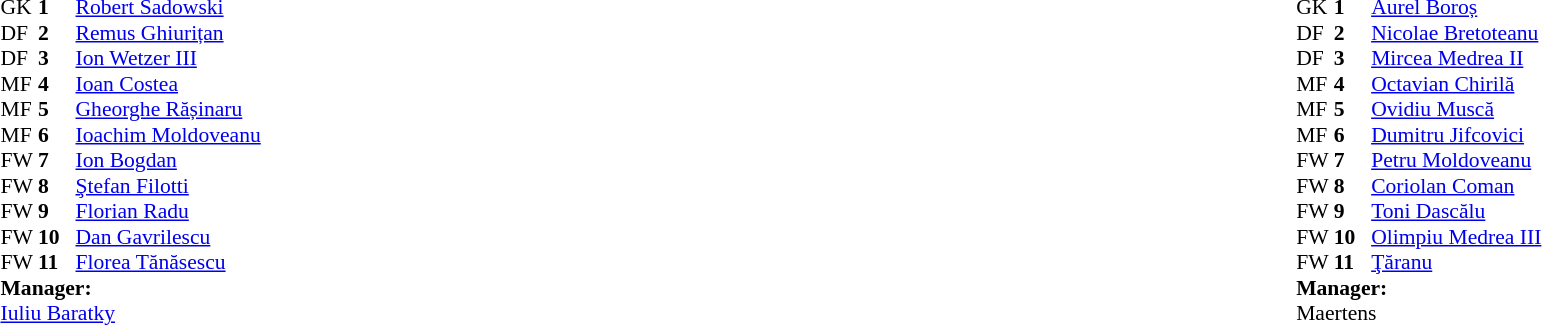<table style="width:100%;">
<tr>
<td style="vertical-align:top; width:50%;"><br><table style="font-size: 90%" cellspacing="0" cellpadding="0">
<tr>
<th width=25></th>
<th width=25></th>
</tr>
<tr>
<td>GK</td>
<td><strong>1</strong></td>
<td> <a href='#'>Robert Sadowski</a></td>
</tr>
<tr>
<td>DF</td>
<td><strong>2</strong></td>
<td> <a href='#'>Remus Ghiurițan</a></td>
</tr>
<tr>
<td>DF</td>
<td><strong>3</strong></td>
<td> <a href='#'>Ion Wetzer III</a></td>
</tr>
<tr>
<td>MF</td>
<td><strong>4</strong></td>
<td> <a href='#'>Ioan Costea</a></td>
</tr>
<tr>
<td>MF</td>
<td><strong>5</strong></td>
<td> <a href='#'>Gheorghe Rășinaru</a></td>
</tr>
<tr>
<td>MF</td>
<td><strong>6</strong></td>
<td> <a href='#'>Ioachim Moldoveanu</a></td>
</tr>
<tr>
<td>FW</td>
<td><strong>7</strong></td>
<td> <a href='#'>Ion Bogdan</a></td>
</tr>
<tr>
<td>FW</td>
<td><strong>8</strong></td>
<td> <a href='#'>Ştefan Filotti</a></td>
</tr>
<tr>
<td>FW</td>
<td><strong>9</strong></td>
<td> <a href='#'>Florian Radu</a></td>
</tr>
<tr>
<td>FW</td>
<td><strong>10</strong></td>
<td> <a href='#'>Dan Gavrilescu</a></td>
</tr>
<tr>
<td>FW</td>
<td><strong>11</strong></td>
<td> <a href='#'>Florea Tănăsescu</a></td>
</tr>
<tr>
<td colspan=3><strong>Manager:</strong></td>
</tr>
<tr>
<td colspan=4> <a href='#'>Iuliu Baratky</a></td>
</tr>
</table>
</td>
<td valign="top"></td>
<td style="vertical-align:top; width:50%;"><br><table cellspacing="0" cellpadding="0" style="font-size:90%; margin:auto;">
<tr>
<th width=25></th>
<th width=25></th>
</tr>
<tr>
<td>GK</td>
<td><strong>1</strong></td>
<td> <a href='#'>Aurel Boroș</a></td>
</tr>
<tr>
<td>DF</td>
<td><strong>2</strong></td>
<td> <a href='#'>Nicolae Bretoteanu</a></td>
</tr>
<tr>
<td>DF</td>
<td><strong>3</strong></td>
<td> <a href='#'>Mircea Medrea II</a></td>
</tr>
<tr>
<td>MF</td>
<td><strong>4</strong></td>
<td> <a href='#'>Octavian Chirilă</a></td>
</tr>
<tr>
<td>MF</td>
<td><strong>5</strong></td>
<td> <a href='#'>Ovidiu Muscă</a></td>
</tr>
<tr>
<td>MF</td>
<td><strong>6</strong></td>
<td> <a href='#'>Dumitru Jifcovici</a></td>
</tr>
<tr>
<td>FW</td>
<td><strong>7</strong></td>
<td> <a href='#'>Petru Moldoveanu</a></td>
</tr>
<tr>
<td>FW</td>
<td><strong>8</strong></td>
<td> <a href='#'>Coriolan Coman</a></td>
</tr>
<tr>
<td>FW</td>
<td><strong>9</strong></td>
<td> <a href='#'>Toni Dascălu</a></td>
</tr>
<tr>
<td>FW</td>
<td><strong>10</strong></td>
<td> <a href='#'>Olimpiu Medrea III</a></td>
</tr>
<tr>
<td>FW</td>
<td><strong>11</strong></td>
<td> <a href='#'>Ţăranu</a></td>
</tr>
<tr>
<td colspan=3><strong>Manager:</strong></td>
</tr>
<tr>
<td colspan=4> Maertens</td>
</tr>
</table>
</td>
</tr>
</table>
